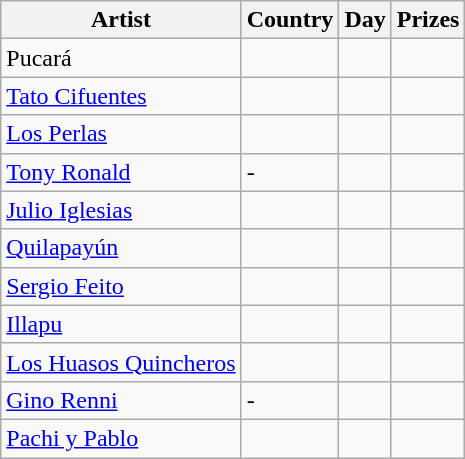<table class="wikitable">
<tr>
<th>Artist</th>
<th>Country</th>
<th>Day</th>
<th>Prizes</th>
</tr>
<tr>
<td>Pucará</td>
<td></td>
<td></td>
<td></td>
</tr>
<tr>
<td><a href='#'>Tato Cifuentes</a></td>
<td></td>
<td></td>
<td></td>
</tr>
<tr>
<td><a href='#'>Los Perlas</a></td>
<td></td>
<td></td>
<td></td>
</tr>
<tr>
<td><a href='#'>Tony Ronald</a></td>
<td>-</td>
<td></td>
<td></td>
</tr>
<tr>
<td><a href='#'>Julio Iglesias</a></td>
<td></td>
<td></td>
<td></td>
</tr>
<tr>
<td><a href='#'>Quilapayún</a></td>
<td></td>
<td></td>
<td></td>
</tr>
<tr>
<td><a href='#'>Sergio Feito</a></td>
<td></td>
<td></td>
<td></td>
</tr>
<tr>
<td><a href='#'>Illapu</a></td>
<td></td>
<td></td>
<td></td>
</tr>
<tr>
<td><a href='#'>Los Huasos Quincheros</a></td>
<td></td>
<td></td>
<td></td>
</tr>
<tr>
<td><a href='#'>Gino Renni</a></td>
<td>-</td>
<td></td>
<td></td>
</tr>
<tr>
<td><a href='#'>Pachi y Pablo</a></td>
<td></td>
<td></td>
<td></td>
</tr>
</table>
